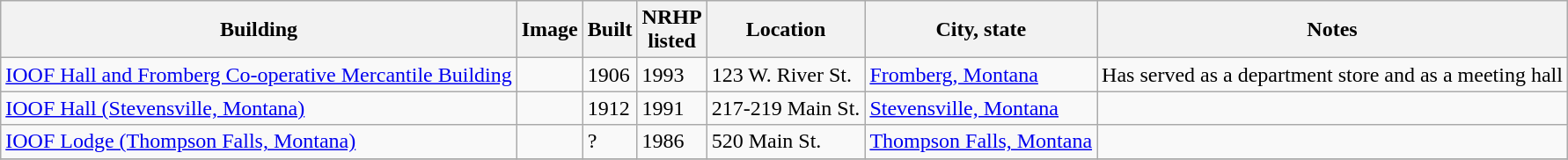<table class="wikitable sortable">
<tr>
<th>Building<br></th>
<th class="unsortable">Image</th>
<th>Built</th>
<th>NRHP<br>listed</th>
<th>Location</th>
<th>City, state</th>
<th class="unsortable">Notes</th>
</tr>
<tr>
<td><a href='#'>IOOF Hall and Fromberg Co-operative Mercantile Building</a></td>
<td></td>
<td>1906</td>
<td>1993</td>
<td>123 W. River St.<br><small></small></td>
<td><a href='#'>Fromberg, Montana</a></td>
<td>Has served as a department store and as a meeting hall</td>
</tr>
<tr>
<td><a href='#'>IOOF Hall (Stevensville, Montana)</a></td>
<td></td>
<td>1912</td>
<td>1991</td>
<td>217-219 Main St.<br><small></small></td>
<td><a href='#'>Stevensville, Montana</a></td>
<td></td>
</tr>
<tr>
<td><a href='#'>IOOF Lodge (Thompson Falls, Montana)</a></td>
<td></td>
<td>?</td>
<td>1986</td>
<td>520 Main St.<br><small></small></td>
<td><a href='#'>Thompson Falls, Montana</a></td>
<td></td>
</tr>
<tr>
</tr>
</table>
